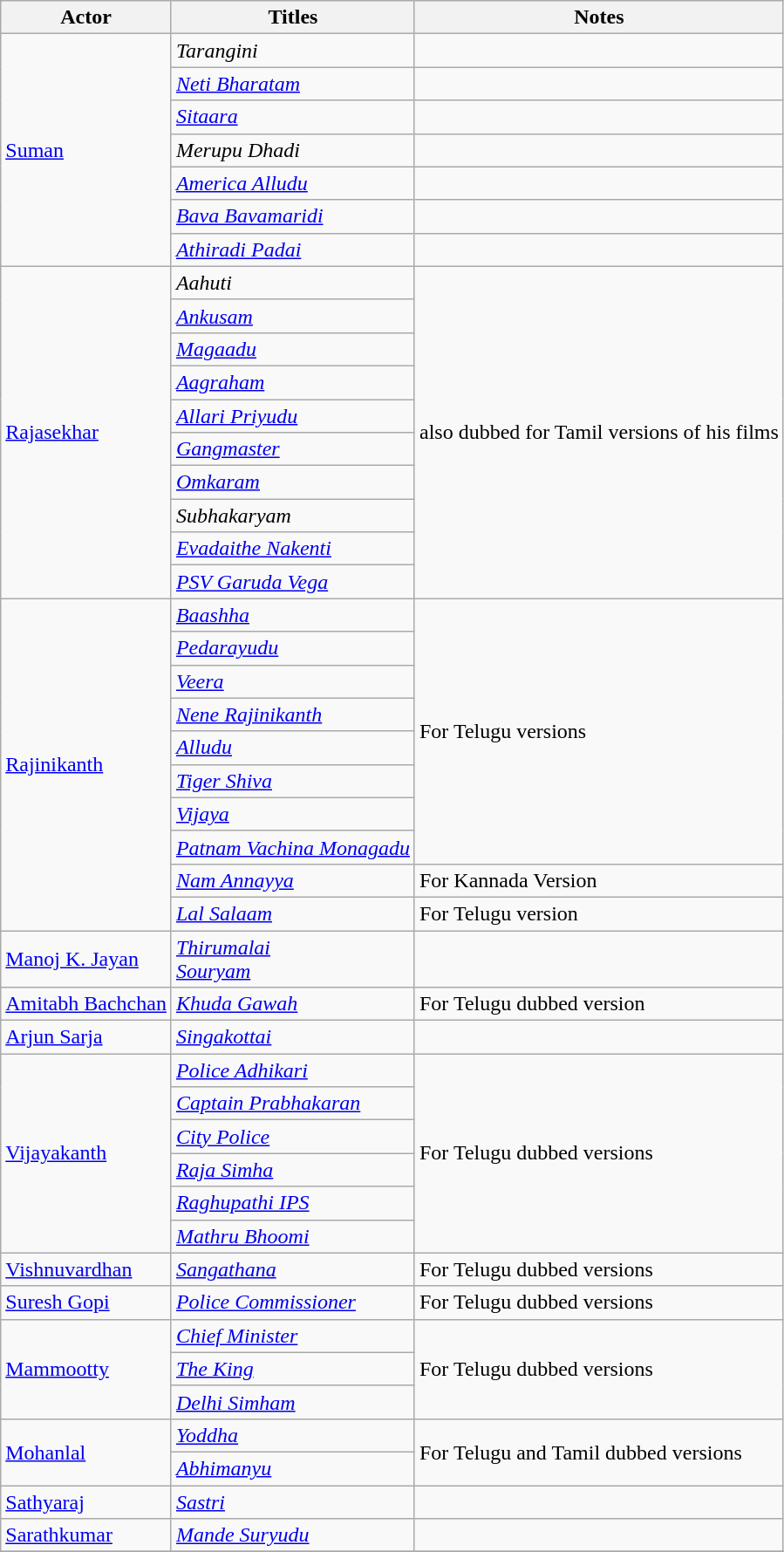<table class="wikitable sortable">
<tr>
<th scope="col">Actor</th>
<th scope="col">Titles</th>
<th class="unsortable" scope="col">Notes</th>
</tr>
<tr>
<td rowspan="7"><a href='#'>Suman</a></td>
<td><em>Tarangini</em></td>
<td></td>
</tr>
<tr>
<td><em><a href='#'>Neti Bharatam</a></em></td>
<td></td>
</tr>
<tr>
<td><em><a href='#'>Sitaara</a></em></td>
<td></td>
</tr>
<tr>
<td><em>Merupu Dhadi</em></td>
<td></td>
</tr>
<tr>
<td><em><a href='#'>America Alludu</a></em></td>
<td></td>
</tr>
<tr>
<td><em><a href='#'>Bava Bavamaridi</a></em></td>
<td></td>
</tr>
<tr>
<td><em><a href='#'>Athiradi Padai</a></em></td>
<td></td>
</tr>
<tr>
<td rowspan="10"><a href='#'>Rajasekhar</a></td>
<td><em>Aahuti</em></td>
<td rowspan="10">also dubbed for Tamil versions of his films</td>
</tr>
<tr>
<td><em><a href='#'>Ankusam</a></em></td>
</tr>
<tr>
<td><em><a href='#'>Magaadu</a></em></td>
</tr>
<tr>
<td><em><a href='#'>Aagraham</a></em></td>
</tr>
<tr>
<td><em><a href='#'>Allari Priyudu</a></em></td>
</tr>
<tr>
<td><em><a href='#'>Gangmaster</a></em></td>
</tr>
<tr>
<td><em><a href='#'>Omkaram</a></em></td>
</tr>
<tr>
<td><em>Subhakaryam</em></td>
</tr>
<tr>
<td><em><a href='#'>Evadaithe Nakenti</a></em></td>
</tr>
<tr>
<td><em><a href='#'>PSV Garuda Vega</a></em></td>
</tr>
<tr>
<td rowspan="10"><a href='#'>Rajinikanth</a></td>
<td><em><a href='#'>Baashha</a></em></td>
<td rowspan="8">For Telugu versions</td>
</tr>
<tr>
<td><em><a href='#'>Pedarayudu</a></em></td>
</tr>
<tr>
<td><em><a href='#'>Veera</a></em></td>
</tr>
<tr>
<td><em><a href='#'>Nene Rajinikanth</a></em></td>
</tr>
<tr>
<td><em><a href='#'>Alludu</a></em></td>
</tr>
<tr>
<td><em><a href='#'>Tiger Shiva</a></em></td>
</tr>
<tr>
<td><em><a href='#'>Vijaya</a></em></td>
</tr>
<tr>
<td><em><a href='#'>Patnam Vachina Monagadu</a></em></td>
</tr>
<tr>
<td><em><a href='#'>Nam Annayya</a></em></td>
<td>For Kannada Version</td>
</tr>
<tr>
<td><em><a href='#'>Lal Salaam</a></em></td>
<td>For Telugu version</td>
</tr>
<tr>
<td><a href='#'>Manoj K. Jayan</a></td>
<td><em><a href='#'>Thirumalai</a></em><br><em><a href='#'>Souryam</a></em></td>
<td></td>
</tr>
<tr>
<td><a href='#'>Amitabh Bachchan</a></td>
<td><em><a href='#'>Khuda Gawah</a></em></td>
<td>For Telugu dubbed version</td>
</tr>
<tr>
<td><a href='#'>Arjun Sarja</a></td>
<td><em><a href='#'>Singakottai</a></em></td>
<td></td>
</tr>
<tr>
<td rowspan="6"><a href='#'>Vijayakanth</a></td>
<td><em><a href='#'>Police Adhikari</a></em></td>
<td rowspan="6">For Telugu dubbed versions</td>
</tr>
<tr>
<td><em><a href='#'>Captain Prabhakaran</a></em></td>
</tr>
<tr>
<td><em><a href='#'>City Police</a></em></td>
</tr>
<tr>
<td><em><a href='#'>Raja Simha</a></em></td>
</tr>
<tr>
<td><em><a href='#'>Raghupathi IPS</a></em></td>
</tr>
<tr>
<td><em><a href='#'>Mathru Bhoomi</a></em></td>
</tr>
<tr>
<td><a href='#'>Vishnuvardhan</a></td>
<td><em><a href='#'>Sangathana</a></em></td>
<td>For Telugu dubbed versions</td>
</tr>
<tr>
<td><a href='#'>Suresh Gopi</a></td>
<td><em><a href='#'>Police Commissioner</a></em></td>
<td>For Telugu dubbed versions</td>
</tr>
<tr>
<td rowspan="3"><a href='#'>Mammootty</a></td>
<td><em><a href='#'>Chief Minister</a></em></td>
<td rowspan="3">For Telugu dubbed versions</td>
</tr>
<tr>
<td data-sort-value="King, The"><em><a href='#'>The King</a></em></td>
</tr>
<tr>
<td><em><a href='#'>Delhi Simham</a></em></td>
</tr>
<tr>
<td rowspan="2"><a href='#'>Mohanlal</a></td>
<td><em><a href='#'>Yoddha</a></em></td>
<td rowspan="2">For Telugu and Tamil dubbed versions</td>
</tr>
<tr>
<td><em><a href='#'>Abhimanyu</a></em></td>
</tr>
<tr>
<td><a href='#'>Sathyaraj</a></td>
<td><em><a href='#'>Sastri</a></em></td>
<td></td>
</tr>
<tr>
<td><a href='#'>Sarathkumar</a></td>
<td><em><a href='#'>Mande Suryudu</a></em></td>
<td></td>
</tr>
<tr>
</tr>
</table>
